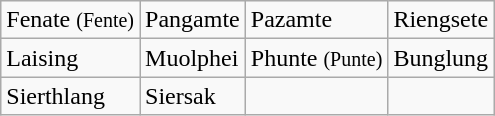<table class="wikitable">
<tr>
<td>Fenate <small>(Fente)</small></td>
<td>Pangamte</td>
<td>Pazamte</td>
<td>Riengsete</td>
</tr>
<tr>
<td>Laising</td>
<td>Muolphei</td>
<td>Phunte <small>(Punte)</small></td>
<td>Bunglung</td>
</tr>
<tr>
<td>Sierthlang</td>
<td>Siersak</td>
<td></td>
<td></td>
</tr>
</table>
